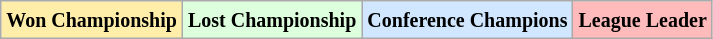<table class="wikitable">
<tr>
<td bgcolor="#ffeeaa"><small><strong>Won Championship</strong></small></td>
<td bgcolor="#ddffdd"><small><strong>Lost Championship</strong></small></td>
<td bgcolor="#d0e7ff"><small><strong>Conference Champions</strong></small></td>
<td bgcolor="#ffbbbb"><small><strong>League Leader</strong></small></td>
</tr>
</table>
